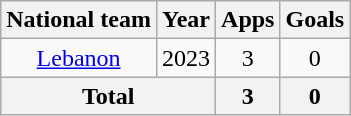<table class="wikitable" style="text-align:center">
<tr>
<th>National team</th>
<th>Year</th>
<th>Apps</th>
<th>Goals</th>
</tr>
<tr>
<td rowspan="1"><a href='#'>Lebanon</a></td>
<td>2023</td>
<td>3</td>
<td>0</td>
</tr>
<tr>
<th colspan="2">Total</th>
<th>3</th>
<th>0</th>
</tr>
</table>
